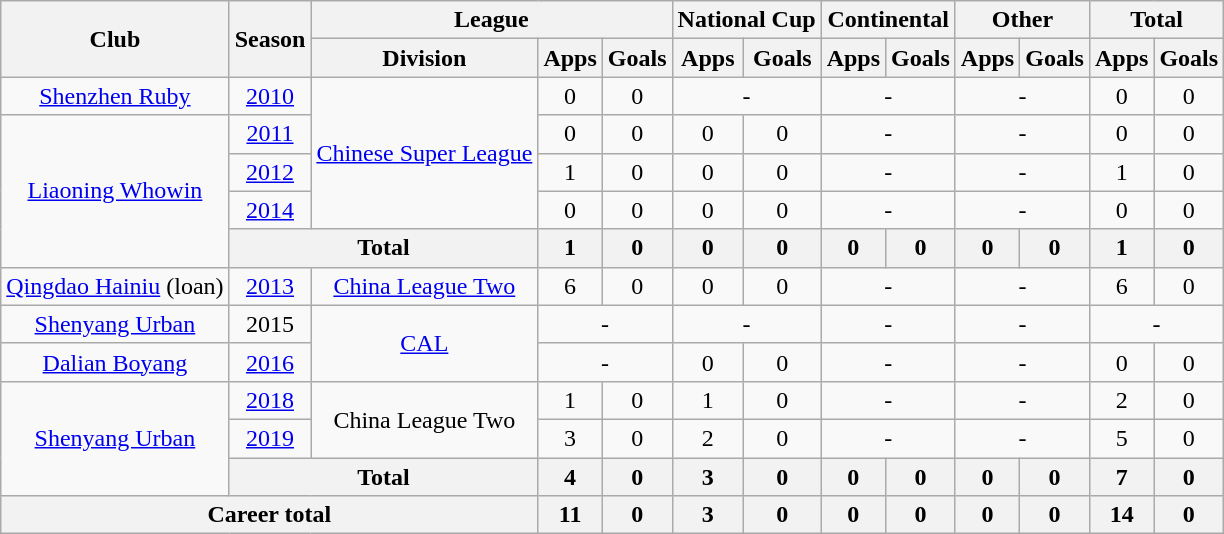<table class="wikitable" style="text-align: center">
<tr>
<th rowspan="2">Club</th>
<th rowspan="2">Season</th>
<th colspan="3">League</th>
<th colspan="2">National Cup</th>
<th colspan="2">Continental</th>
<th colspan="2">Other</th>
<th colspan="2">Total</th>
</tr>
<tr>
<th>Division</th>
<th>Apps</th>
<th>Goals</th>
<th>Apps</th>
<th>Goals</th>
<th>Apps</th>
<th>Goals</th>
<th>Apps</th>
<th>Goals</th>
<th>Apps</th>
<th>Goals</th>
</tr>
<tr>
<td><a href='#'>Shenzhen Ruby</a></td>
<td><a href='#'>2010</a></td>
<td rowspan=4><a href='#'>Chinese Super League</a></td>
<td>0</td>
<td>0</td>
<td colspan="2">-</td>
<td colspan="2">-</td>
<td colspan="2">-</td>
<td>0</td>
<td>0</td>
</tr>
<tr>
<td rowspan=4><a href='#'>Liaoning Whowin</a></td>
<td><a href='#'>2011</a></td>
<td>0</td>
<td>0</td>
<td>0</td>
<td>0</td>
<td colspan="2">-</td>
<td colspan="2">-</td>
<td>0</td>
<td>0</td>
</tr>
<tr>
<td><a href='#'>2012</a></td>
<td>1</td>
<td>0</td>
<td>0</td>
<td>0</td>
<td colspan="2">-</td>
<td colspan="2">-</td>
<td>1</td>
<td>0</td>
</tr>
<tr>
<td><a href='#'>2014</a></td>
<td>0</td>
<td>0</td>
<td>0</td>
<td>0</td>
<td colspan="2">-</td>
<td colspan="2">-</td>
<td>0</td>
<td>0</td>
</tr>
<tr>
<th colspan=2>Total</th>
<th>1</th>
<th>0</th>
<th>0</th>
<th>0</th>
<th>0</th>
<th>0</th>
<th>0</th>
<th>0</th>
<th>1</th>
<th>0</th>
</tr>
<tr>
<td><a href='#'>Qingdao Hainiu</a> (loan)</td>
<td><a href='#'>2013</a></td>
<td><a href='#'>China League Two</a></td>
<td>6</td>
<td>0</td>
<td>0</td>
<td>0</td>
<td colspan="2">-</td>
<td colspan="2">-</td>
<td>6</td>
<td>0</td>
</tr>
<tr>
<td rowspan="1"><a href='#'>Shenyang Urban</a></td>
<td>2015</td>
<td rowspan="2"><a href='#'>CAL</a></td>
<td colspan="2">-</td>
<td colspan="2">-</td>
<td colspan="2">-</td>
<td colspan="2">-</td>
<td colspan="2">-</td>
</tr>
<tr>
<td rowspan="1"><a href='#'>Dalian Boyang</a></td>
<td><a href='#'>2016</a></td>
<td colspan="2">-</td>
<td>0</td>
<td>0</td>
<td colspan="2">-</td>
<td colspan="2">-</td>
<td>0</td>
<td>0</td>
</tr>
<tr>
<td rowspan=3><a href='#'>Shenyang Urban</a></td>
<td><a href='#'>2018</a></td>
<td rowspan="2">China League Two</td>
<td>1</td>
<td>0</td>
<td>1</td>
<td>0</td>
<td colspan="2">-</td>
<td colspan="2">-</td>
<td>2</td>
<td>0</td>
</tr>
<tr>
<td><a href='#'>2019</a></td>
<td>3</td>
<td>0</td>
<td>2</td>
<td>0</td>
<td colspan="2">-</td>
<td colspan="2">-</td>
<td>5</td>
<td>0</td>
</tr>
<tr>
<th colspan=2>Total</th>
<th>4</th>
<th>0</th>
<th>3</th>
<th>0</th>
<th>0</th>
<th>0</th>
<th>0</th>
<th>0</th>
<th>7</th>
<th>0</th>
</tr>
<tr>
<th colspan=3>Career total</th>
<th>11</th>
<th>0</th>
<th>3</th>
<th>0</th>
<th>0</th>
<th>0</th>
<th>0</th>
<th>0</th>
<th>14</th>
<th>0</th>
</tr>
</table>
